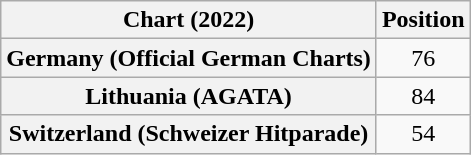<table class="wikitable sortable plainrowheaders" style="text-align:center">
<tr>
<th scope="col">Chart (2022)</th>
<th scope="col">Position</th>
</tr>
<tr>
<th scope="row">Germany (Official German Charts)</th>
<td>76</td>
</tr>
<tr>
<th scope="row">Lithuania (AGATA)</th>
<td>84</td>
</tr>
<tr>
<th scope="row">Switzerland (Schweizer Hitparade)</th>
<td>54</td>
</tr>
</table>
